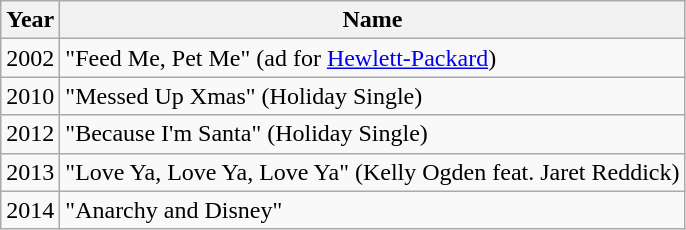<table class="wikitable">
<tr>
<th>Year</th>
<th>Name</th>
</tr>
<tr>
<td>2002</td>
<td>"Feed Me, Pet Me" (ad for <a href='#'>Hewlett-Packard</a>)</td>
</tr>
<tr>
<td>2010</td>
<td>"Messed Up Xmas" (Holiday Single)</td>
</tr>
<tr>
<td>2012</td>
<td>"Because I'm Santa" (Holiday Single)</td>
</tr>
<tr>
<td>2013</td>
<td>"Love Ya, Love Ya, Love Ya" (Kelly Ogden feat. Jaret Reddick) </td>
</tr>
<tr>
<td>2014</td>
<td>"Anarchy and Disney" </td>
</tr>
</table>
